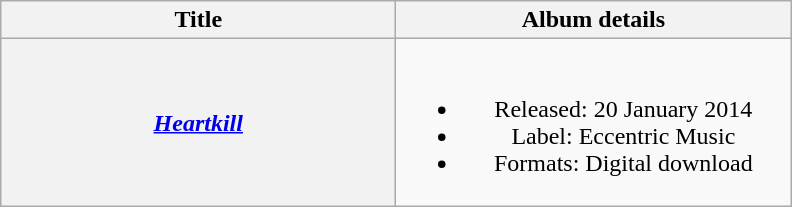<table class="wikitable plainrowheaders" style="text-align:center;">
<tr>
<th scope="col" style="width:16em;">Title</th>
<th scope="col" style="width:16em;">Album details</th>
</tr>
<tr>
<th scope="row"><em><a href='#'>Heartkill</a></em></th>
<td><br><ul><li>Released: 20 January 2014</li><li>Label: Eccentric Music</li><li>Formats: Digital download</li></ul></td>
</tr>
</table>
